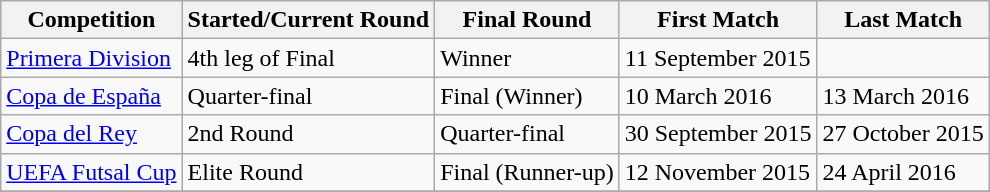<table class="wikitable">
<tr style="background:#f0f6fa;">
<th>Competition</th>
<th>Started/Current Round</th>
<th>Final Round</th>
<th>First Match</th>
<th>Last Match</th>
</tr>
<tr>
<td><a href='#'>Primera Division</a></td>
<td>4th leg of Final</td>
<td>Winner</td>
<td>11 September 2015</td>
<td></td>
</tr>
<tr>
<td><a href='#'>Copa de España</a></td>
<td>Quarter-final</td>
<td>Final (Winner)</td>
<td>10 March 2016</td>
<td>13 March 2016</td>
</tr>
<tr>
<td><a href='#'>Copa del Rey</a></td>
<td>2nd Round</td>
<td>Quarter-final</td>
<td>30 September 2015</td>
<td>27 October 2015</td>
</tr>
<tr>
<td><a href='#'>UEFA Futsal Cup</a></td>
<td>Elite Round</td>
<td>Final (Runner-up)</td>
<td>12 November 2015</td>
<td>24 April 2016</td>
</tr>
<tr>
</tr>
</table>
